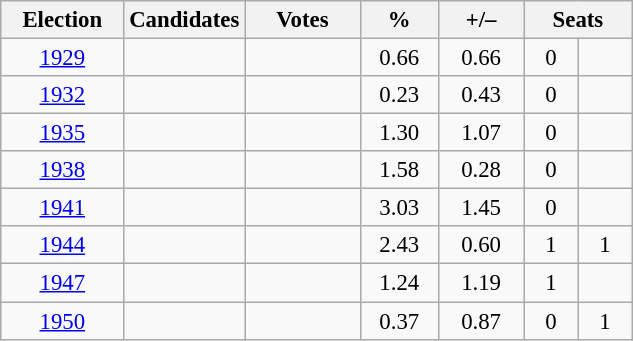<table class="wikitable" style="font-size:95%; text-align:center;">
<tr>
<th width="75">Election</th>
<th width="70">Candidates</th>
<th width="70">Votes</th>
<th width="45">%</th>
<th width="50">+/–</th>
<th width="65" colspan=2>Seats</th>
</tr>
<tr>
<td><a href='#'>1929</a></td>
<td></td>
<td></td>
<td>0.66</td>
<td> 0.66</td>
<td>0</td>
<td></td>
</tr>
<tr>
<td><a href='#'>1932</a></td>
<td></td>
<td></td>
<td>0.23</td>
<td> 0.43</td>
<td>0</td>
<td></td>
</tr>
<tr>
<td><a href='#'>1935</a></td>
<td></td>
<td></td>
<td>1.30</td>
<td> 1.07</td>
<td>0</td>
<td></td>
</tr>
<tr>
<td><a href='#'>1938</a></td>
<td></td>
<td></td>
<td>1.58</td>
<td> 0.28</td>
<td>0</td>
<td></td>
</tr>
<tr>
<td><a href='#'>1941</a></td>
<td></td>
<td></td>
<td>3.03</td>
<td> 1.45</td>
<td>0</td>
<td></td>
</tr>
<tr>
<td><a href='#'>1944</a></td>
<td></td>
<td></td>
<td>2.43</td>
<td> 0.60</td>
<td>1</td>
<td> 1</td>
</tr>
<tr>
<td><a href='#'>1947</a></td>
<td></td>
<td></td>
<td>1.24</td>
<td> 1.19</td>
<td>1</td>
<td></td>
</tr>
<tr>
<td><a href='#'>1950</a></td>
<td></td>
<td></td>
<td>0.37</td>
<td> 0.87</td>
<td>0</td>
<td> 1</td>
</tr>
</table>
